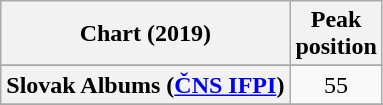<table class="wikitable sortable plainrowheaders" style="text-align:center">
<tr>
<th scope="col">Chart (2019)</th>
<th scope="col">Peak<br>position</th>
</tr>
<tr>
</tr>
<tr>
</tr>
<tr>
</tr>
<tr>
</tr>
<tr>
</tr>
<tr>
</tr>
<tr>
</tr>
<tr>
</tr>
<tr>
<th scope="row">Slovak Albums (<a href='#'>ČNS IFPI</a>)</th>
<td>55</td>
</tr>
<tr>
</tr>
<tr>
</tr>
<tr>
</tr>
</table>
